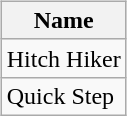<table>
<tr>
<td><br><table class="wikitable">
<tr>
<th>Name</th>
</tr>
<tr>
<td>Hitch Hiker</td>
</tr>
<tr>
<td>Quick Step</td>
</tr>
</table>
</td>
</tr>
</table>
